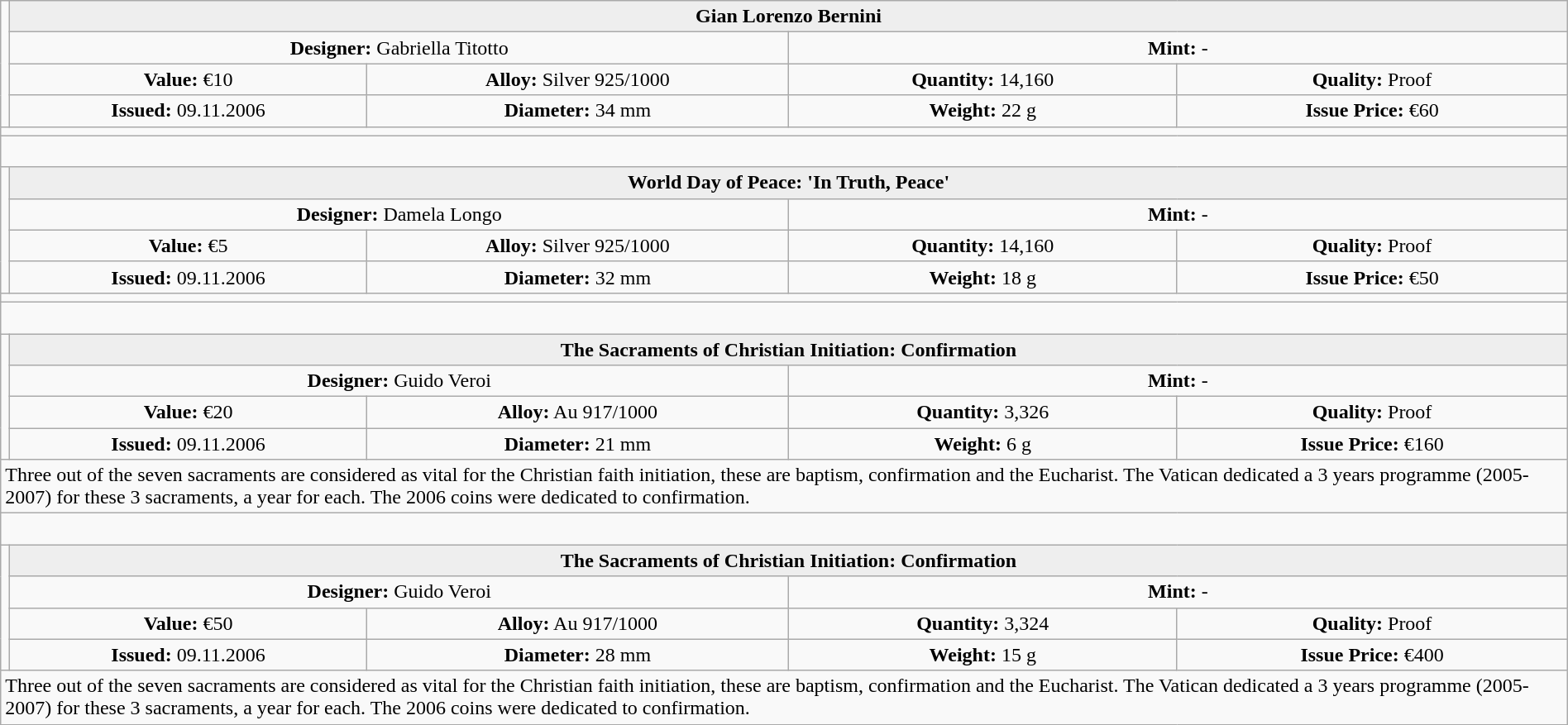<table class="wikitable" width=100%>
<tr>
<td rowspan=4 width="330px" nowrap align=center></td>
<th colspan="4" align=center style="background:#eeeeee;">Gian Lorenzo Bernini</th>
</tr>
<tr>
<td colspan="2" width="50%" align=center><strong>Designer:</strong> Gabriella Titotto</td>
<td colspan="2" width="50%" align=center><strong>Mint:</strong> -</td>
</tr>
<tr>
<td align=center><strong>Value:</strong> €10</td>
<td align=center><strong>Alloy:</strong> Silver 925/1000</td>
<td align=center><strong>Quantity:</strong> 14,160</td>
<td align=center><strong>Quality:</strong> Proof</td>
</tr>
<tr>
<td align=center><strong>Issued:</strong> 09.11.2006</td>
<td align=center><strong>Diameter:</strong> 34 mm</td>
<td align=center><strong>Weight:</strong> 22 g</td>
<td align=center><strong>Issue Price:</strong> €60</td>
</tr>
<tr>
<td colspan="5" align=left></td>
</tr>
<tr>
<td colspan="5" align=left> </td>
</tr>
<tr>
<td rowspan=4 width="330px" nowrap align=center></td>
<th colspan="4" align=center style="background:#eeeeee;">World Day of Peace: 'In Truth, Peace'</th>
</tr>
<tr>
<td colspan="2" width="50%" align=center><strong>Designer:</strong> Damela Longo</td>
<td colspan="2" width="50%" align=center><strong>Mint:</strong> -</td>
</tr>
<tr>
<td align=center><strong>Value:</strong> €5</td>
<td align=center><strong>Alloy:</strong> Silver 925/1000</td>
<td align=center><strong>Quantity:</strong> 14,160</td>
<td align=center><strong>Quality:</strong> Proof</td>
</tr>
<tr>
<td align=center><strong>Issued:</strong> 09.11.2006</td>
<td align=center><strong>Diameter:</strong> 32 mm</td>
<td align=center><strong>Weight:</strong> 18 g</td>
<td align=center><strong>Issue Price:</strong> €50</td>
</tr>
<tr>
<td colspan="5" align=left></td>
</tr>
<tr>
<td colspan="5" align=left> </td>
</tr>
<tr>
<td rowspan=4 width="330px" nowrap align=center></td>
<th colspan="4" align=center style="background:#eeeeee;">The Sacraments of Christian Initiation: Confirmation</th>
</tr>
<tr>
<td colspan="2" width="50%" align=center><strong>Designer:</strong> Guido Veroi</td>
<td colspan="2" width="50%" align=center><strong>Mint:</strong> -</td>
</tr>
<tr>
<td align=center><strong>Value:</strong> €20</td>
<td align=center><strong>Alloy:</strong> Au 917/1000</td>
<td align=center><strong>Quantity:</strong> 3,326</td>
<td align=center><strong>Quality:</strong> Proof</td>
</tr>
<tr>
<td align=center><strong>Issued:</strong> 09.11.2006</td>
<td align=center><strong>Diameter:</strong> 21 mm</td>
<td align=center><strong>Weight:</strong> 6 g</td>
<td align=center><strong>Issue Price:</strong> €160</td>
</tr>
<tr>
<td colspan="5" align=left>Three out of the seven sacraments are considered as vital for the Christian faith initiation, these are baptism, confirmation and the Eucharist. The Vatican dedicated a 3 years programme (2005-2007) for these 3 sacraments, a year for each. The 2006 coins were dedicated to confirmation.</td>
</tr>
<tr>
<td colspan="5" align=left> </td>
</tr>
<tr>
<td rowspan=4 width="330px" nowrap align=center></td>
<th colspan="4" align=center style="background:#eeeeee;">The Sacraments of Christian Initiation: Confirmation</th>
</tr>
<tr>
<td colspan="2" width="50%" align=center><strong>Designer:</strong> Guido Veroi</td>
<td colspan="2" width="50%" align=center><strong>Mint:</strong> -</td>
</tr>
<tr>
<td align=center><strong>Value:</strong> €50</td>
<td align=center><strong>Alloy:</strong> Au 917/1000</td>
<td align=center><strong>Quantity:</strong> 3,324</td>
<td align=center><strong>Quality:</strong> Proof</td>
</tr>
<tr>
<td align=center><strong>Issued:</strong> 09.11.2006</td>
<td align=center><strong>Diameter:</strong> 28 mm</td>
<td align=center><strong>Weight:</strong> 15 g</td>
<td align=center><strong>Issue Price:</strong> €400</td>
</tr>
<tr>
<td colspan="5" align=left>Three out of the seven sacraments are considered as vital for the Christian faith initiation, these are baptism, confirmation and the Eucharist. The Vatican dedicated a 3 years programme (2005-2007) for these 3 sacraments, a year for each. The 2006 coins were dedicated to confirmation.</td>
</tr>
</table>
